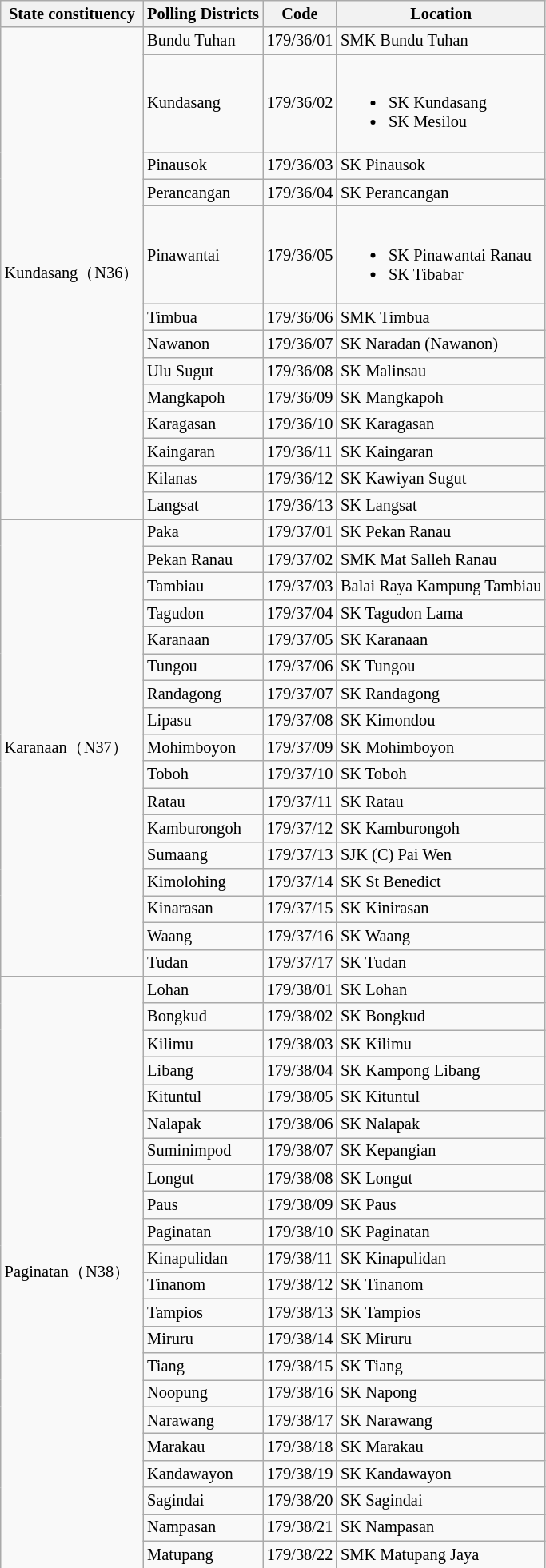<table class="wikitable sortable mw-collapsible" style="white-space:nowrap;font-size:85%">
<tr>
<th>State constituency</th>
<th>Polling Districts</th>
<th>Code</th>
<th>Location</th>
</tr>
<tr>
<td rowspan="13">Kundasang（N36）</td>
<td>Bundu Tuhan</td>
<td>179/36/01</td>
<td>SMK Bundu Tuhan</td>
</tr>
<tr>
<td>Kundasang</td>
<td>179/36/02</td>
<td><br><ul><li>SK Kundasang</li><li>SK Mesilou</li></ul></td>
</tr>
<tr>
<td>Pinausok</td>
<td>179/36/03</td>
<td>SK Pinausok</td>
</tr>
<tr>
<td>Perancangan</td>
<td>179/36/04</td>
<td>SK Perancangan</td>
</tr>
<tr>
<td>Pinawantai</td>
<td>179/36/05</td>
<td><br><ul><li>SK Pinawantai Ranau</li><li>SK Tibabar</li></ul></td>
</tr>
<tr>
<td>Timbua</td>
<td>179/36/06</td>
<td>SMK Timbua</td>
</tr>
<tr>
<td>Nawanon</td>
<td>179/36/07</td>
<td>SK Naradan (Nawanon)</td>
</tr>
<tr>
<td>Ulu Sugut</td>
<td>179/36/08</td>
<td>SK Malinsau</td>
</tr>
<tr>
<td>Mangkapoh</td>
<td>179/36/09</td>
<td>SK Mangkapoh</td>
</tr>
<tr>
<td>Karagasan</td>
<td>179/36/10</td>
<td>SK Karagasan</td>
</tr>
<tr>
<td>Kaingaran</td>
<td>179/36/11</td>
<td>SK Kaingaran</td>
</tr>
<tr>
<td>Kilanas</td>
<td>179/36/12</td>
<td>SK Kawiyan Sugut</td>
</tr>
<tr>
<td>Langsat</td>
<td>179/36/13</td>
<td>SK Langsat</td>
</tr>
<tr>
<td rowspan="17">Karanaan（N37）</td>
<td>Paka</td>
<td>179/37/01</td>
<td>SK Pekan Ranau</td>
</tr>
<tr>
<td>Pekan Ranau</td>
<td>179/37/02</td>
<td>SMK Mat Salleh Ranau</td>
</tr>
<tr>
<td>Tambiau</td>
<td>179/37/03</td>
<td>Balai Raya Kampung Tambiau</td>
</tr>
<tr>
<td>Tagudon</td>
<td>179/37/04</td>
<td>SK Tagudon Lama</td>
</tr>
<tr>
<td>Karanaan</td>
<td>179/37/05</td>
<td>SK Karanaan</td>
</tr>
<tr>
<td>Tungou</td>
<td>179/37/06</td>
<td>SK Tungou</td>
</tr>
<tr>
<td>Randagong</td>
<td>179/37/07</td>
<td>SK Randagong</td>
</tr>
<tr>
<td>Lipasu</td>
<td>179/37/08</td>
<td>SK Kimondou</td>
</tr>
<tr>
<td>Mohimboyon</td>
<td>179/37/09</td>
<td>SK Mohimboyon</td>
</tr>
<tr>
<td>Toboh</td>
<td>179/37/10</td>
<td>SK Toboh</td>
</tr>
<tr>
<td>Ratau</td>
<td>179/37/11</td>
<td>SK Ratau</td>
</tr>
<tr>
<td>Kamburongoh</td>
<td>179/37/12</td>
<td>SK Kamburongoh</td>
</tr>
<tr>
<td>Sumaang</td>
<td>179/37/13</td>
<td>SJK (C) Pai Wen</td>
</tr>
<tr>
<td>Kimolohing</td>
<td>179/37/14</td>
<td>SK St Benedict</td>
</tr>
<tr>
<td>Kinarasan</td>
<td>179/37/15</td>
<td>SK Kinirasan</td>
</tr>
<tr>
<td>Waang</td>
<td>179/37/16</td>
<td>SK Waang</td>
</tr>
<tr>
<td>Tudan</td>
<td>179/37/17</td>
<td>SK Tudan</td>
</tr>
<tr>
<td rowspan="22">Paginatan（N38）</td>
<td>Lohan</td>
<td>179/38/01</td>
<td>SK Lohan</td>
</tr>
<tr>
<td>Bongkud</td>
<td>179/38/02</td>
<td>SK Bongkud</td>
</tr>
<tr>
<td>Kilimu</td>
<td>179/38/03</td>
<td>SK Kilimu</td>
</tr>
<tr>
<td>Libang</td>
<td>179/38/04</td>
<td>SK Kampong Libang</td>
</tr>
<tr>
<td>Kituntul</td>
<td>179/38/05</td>
<td>SK Kituntul</td>
</tr>
<tr>
<td>Nalapak</td>
<td>179/38/06</td>
<td>SK Nalapak</td>
</tr>
<tr>
<td>Suminimpod</td>
<td>179/38/07</td>
<td>SK Kepangian</td>
</tr>
<tr>
<td>Longut</td>
<td>179/38/08</td>
<td>SK Longut</td>
</tr>
<tr>
<td>Paus</td>
<td>179/38/09</td>
<td>SK Paus</td>
</tr>
<tr>
<td>Paginatan</td>
<td>179/38/10</td>
<td>SK Paginatan</td>
</tr>
<tr>
<td>Kinapulidan</td>
<td>179/38/11</td>
<td>SK Kinapulidan</td>
</tr>
<tr>
<td>Tinanom</td>
<td>179/38/12</td>
<td>SK Tinanom</td>
</tr>
<tr>
<td>Tampios</td>
<td>179/38/13</td>
<td>SK Tampios</td>
</tr>
<tr>
<td>Miruru</td>
<td>179/38/14</td>
<td>SK Miruru</td>
</tr>
<tr>
<td>Tiang</td>
<td>179/38/15</td>
<td>SK Tiang</td>
</tr>
<tr>
<td>Noopung</td>
<td>179/38/16</td>
<td>SK Napong</td>
</tr>
<tr>
<td>Narawang</td>
<td>179/38/17</td>
<td>SK Narawang</td>
</tr>
<tr>
<td>Marakau</td>
<td>179/38/18</td>
<td>SK Marakau</td>
</tr>
<tr>
<td>Kandawayon</td>
<td>179/38/19</td>
<td>SK Kandawayon</td>
</tr>
<tr>
<td>Sagindai</td>
<td>179/38/20</td>
<td>SK Sagindai</td>
</tr>
<tr>
<td>Nampasan</td>
<td>179/38/21</td>
<td>SK Nampasan</td>
</tr>
<tr>
<td>Matupang</td>
<td>179/38/22</td>
<td>SMK Matupang Jaya</td>
</tr>
</table>
